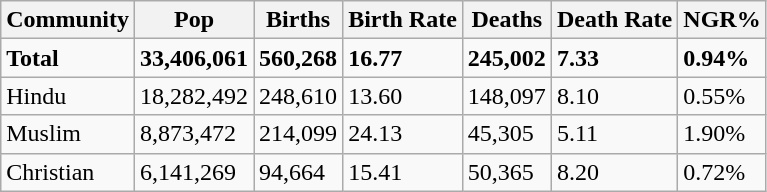<table class="wikitable">
<tr>
<th>Community</th>
<th>Pop</th>
<th>Births</th>
<th>Birth Rate</th>
<th>Deaths</th>
<th>Death Rate</th>
<th>NGR%</th>
</tr>
<tr>
<td><strong>Total</strong></td>
<td><strong>33,406,061</strong></td>
<td><strong>560,268</strong></td>
<td><strong>16.77</strong></td>
<td><strong>245,002</strong></td>
<td><strong>7.33</strong></td>
<td><strong>0.94%</strong></td>
</tr>
<tr>
<td>Hindu</td>
<td>18,282,492</td>
<td>248,610</td>
<td>13.60</td>
<td>148,097</td>
<td>8.10</td>
<td>0.55%</td>
</tr>
<tr>
<td>Muslim</td>
<td>8,873,472</td>
<td>214,099</td>
<td>24.13</td>
<td>45,305</td>
<td>5.11</td>
<td>1.90%</td>
</tr>
<tr>
<td>Christian</td>
<td>6,141,269</td>
<td>94,664</td>
<td>15.41</td>
<td>50,365</td>
<td>8.20</td>
<td>0.72%</td>
</tr>
</table>
